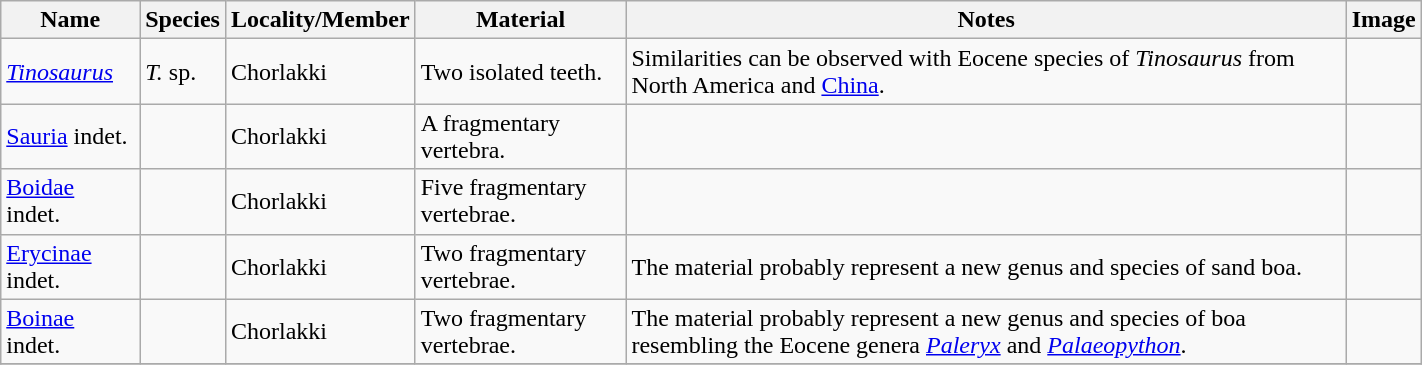<table class="wikitable" align="center" width="75%">
<tr>
<th>Name</th>
<th>Species</th>
<th>Locality/Member</th>
<th>Material</th>
<th>Notes</th>
<th>Image</th>
</tr>
<tr>
<td><em><a href='#'>Tinosaurus</a></em></td>
<td><em>T.</em> sp.</td>
<td>Chorlakki</td>
<td>Two isolated teeth.</td>
<td>Similarities can be observed with Eocene species of <em>Tinosaurus</em> from North America and <a href='#'>China</a>.</td>
<td></td>
</tr>
<tr>
<td><a href='#'>Sauria</a> indet.</td>
<td></td>
<td>Chorlakki</td>
<td>A fragmentary vertebra.</td>
<td></td>
<td></td>
</tr>
<tr>
<td><a href='#'>Boidae</a> indet.</td>
<td></td>
<td>Chorlakki</td>
<td>Five fragmentary vertebrae.</td>
<td></td>
<td></td>
</tr>
<tr>
<td><a href='#'>Erycinae</a> indet.</td>
<td></td>
<td>Chorlakki</td>
<td>Two fragmentary vertebrae.</td>
<td>The material probably represent a new genus and species of sand boa.</td>
<td></td>
</tr>
<tr>
<td><a href='#'>Boinae</a> indet.</td>
<td></td>
<td>Chorlakki</td>
<td>Two fragmentary vertebrae.</td>
<td>The material probably represent a new genus and species of boa resembling the Eocene genera <em><a href='#'>Paleryx</a></em> and <em><a href='#'>Palaeopython</a></em>.</td>
<td></td>
</tr>
<tr>
</tr>
</table>
